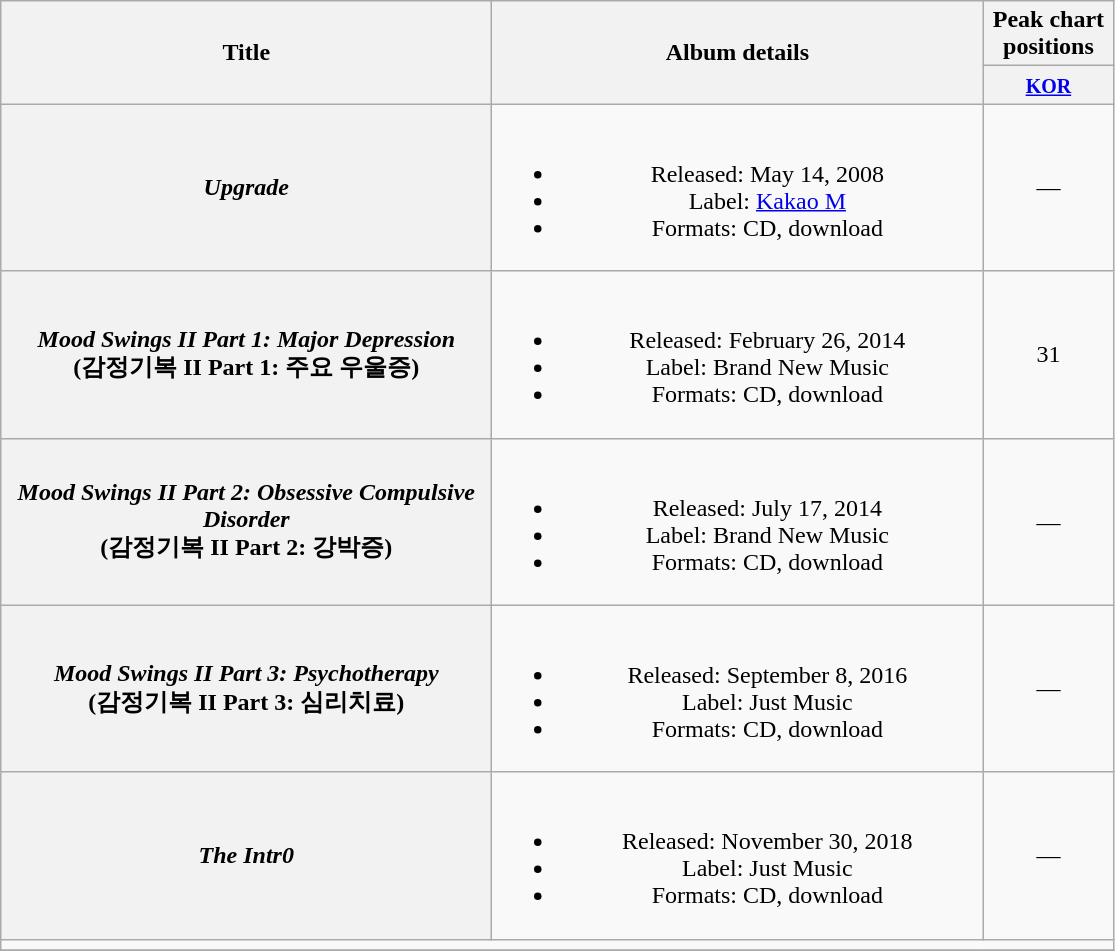<table class="wikitable plainrowheaders" style="text-align:center;">
<tr>
<th scope="col" rowspan="2" style="width:20em;">Title</th>
<th scope="col" rowspan="2" style="width:20em;">Album details</th>
<th scope="col" colspan="1" style="width:5em;">Peak chart positions</th>
</tr>
<tr>
<th><small><a href='#'>KOR</a></small><br></th>
</tr>
<tr>
<th scope="row"><em>Upgrade</em></th>
<td><br><ul><li>Released: May 14, 2008</li><li>Label: <a href='#'>Kakao M</a></li><li>Formats: CD, download</li></ul></td>
<td>—</td>
</tr>
<tr>
<th scope="row"><em>Mood Swings II Part 1: Major Depression<br></em>(감정기복 II Part 1: 주요 우울증)</th>
<td><br><ul><li>Released: February 26, 2014</li><li>Label: Brand New Music</li><li>Formats: CD, download</li></ul></td>
<td>31</td>
</tr>
<tr>
<th scope="row"><em>Mood Swings II Part 2: Obsessive Compulsive Disorder<br></em>(감정기복 II Part 2: 강박증)</th>
<td><br><ul><li>Released: July 17, 2014</li><li>Label: Brand New Music</li><li>Formats: CD, download</li></ul></td>
<td>—</td>
</tr>
<tr>
<th scope="row"><em>Mood Swings II Part 3: Psychotherapy<br></em>(감정기복 II Part 3: 심리치료)</th>
<td><br><ul><li>Released: September 8, 2016</li><li>Label: Just Music</li><li>Formats: CD, download</li></ul></td>
<td>—</td>
</tr>
<tr>
<th scope="row"><em>The Intr0</em></th>
<td><br><ul><li>Released: November 30, 2018</li><li>Label: Just Music</li><li>Formats: CD, download</li></ul></td>
<td>—</td>
</tr>
<tr>
<td colspan="3"></td>
</tr>
<tr>
</tr>
</table>
